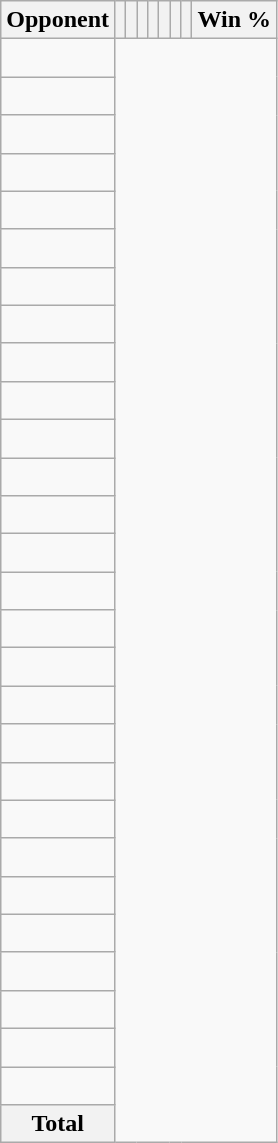<table class="wikitable sortable collapsible collapsed" style="text-align: center;">
<tr>
<th>Opponent</th>
<th></th>
<th></th>
<th></th>
<th></th>
<th></th>
<th></th>
<th></th>
<th>Win %</th>
</tr>
<tr>
<td align="left"><br></td>
</tr>
<tr>
<td align="left"><br></td>
</tr>
<tr>
<td align="left"><br></td>
</tr>
<tr>
<td align="left"><br></td>
</tr>
<tr>
<td align="left"><br></td>
</tr>
<tr>
<td align="left"><br></td>
</tr>
<tr>
<td align="left"><br></td>
</tr>
<tr>
<td align="left"><br></td>
</tr>
<tr>
<td align="left"><br></td>
</tr>
<tr>
<td align="left"><br></td>
</tr>
<tr>
<td align="left"><br></td>
</tr>
<tr>
<td align="left"><br></td>
</tr>
<tr>
<td align="left"><br></td>
</tr>
<tr>
<td align="left"><br></td>
</tr>
<tr>
<td align="left"><br></td>
</tr>
<tr>
<td align="left"><br></td>
</tr>
<tr>
<td align="left"><br></td>
</tr>
<tr>
<td align="left"><br></td>
</tr>
<tr>
<td align="left"><br></td>
</tr>
<tr>
<td align="left"><br></td>
</tr>
<tr>
<td align="left"><br></td>
</tr>
<tr>
<td align="left"><br></td>
</tr>
<tr>
<td align="left"><br></td>
</tr>
<tr>
<td align="left"><br></td>
</tr>
<tr>
<td align="left"><br></td>
</tr>
<tr>
<td align="left"><br></td>
</tr>
<tr>
<td align="left"><br></td>
</tr>
<tr>
<td align="left"><br></td>
</tr>
<tr class="sortbottom">
<th>Total<br></th>
</tr>
</table>
